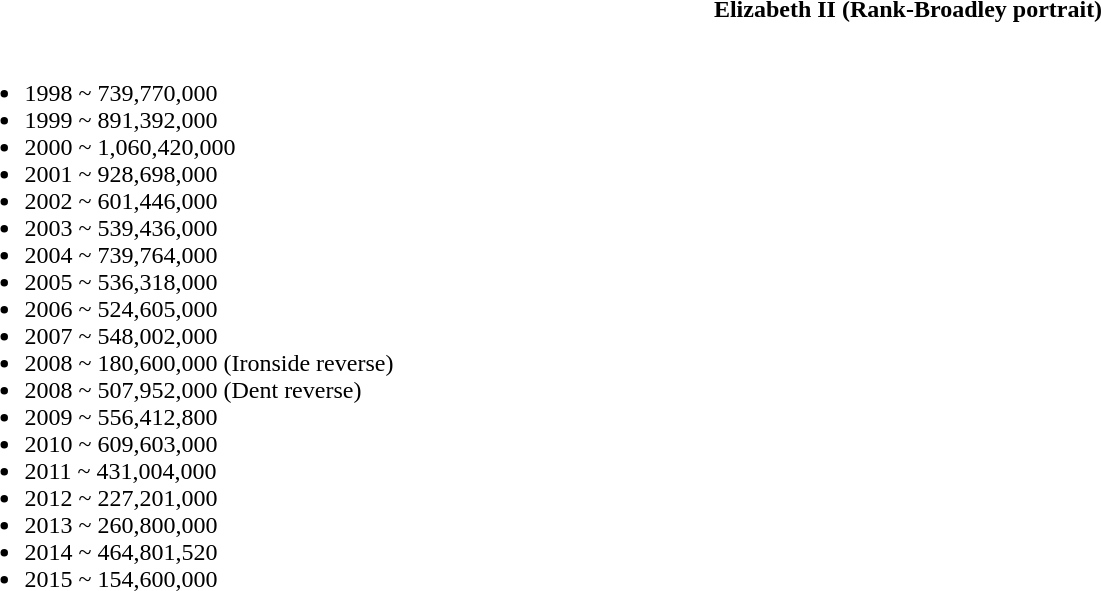<table class="toccolours collapsible " style="width:100%; background:inherit">
<tr>
<th>Elizabeth II (Rank-Broadley portrait)</th>
</tr>
<tr>
<td><br><ul><li>1998 ~ 739,770,000</li><li>1999 ~ 891,392,000</li><li>2000 ~ 1,060,420,000</li><li>2001 ~ 928,698,000</li><li>2002 ~ 601,446,000</li><li>2003 ~ 539,436,000</li><li>2004 ~ 739,764,000</li><li>2005 ~ 536,318,000</li><li>2006 ~ 524,605,000</li><li>2007 ~ 548,002,000</li><li>2008 ~ 180,600,000 (Ironside reverse)</li><li>2008 ~ 507,952,000 (Dent reverse)</li><li>2009 ~ 556,412,800</li><li>2010 ~ 609,603,000</li><li>2011 ~ 431,004,000</li><li>2012 ~ 227,201,000</li><li>2013 ~ 260,800,000</li><li>2014 ~ 464,801,520</li><li>2015 ~ 154,600,000</li></ul></td>
</tr>
</table>
